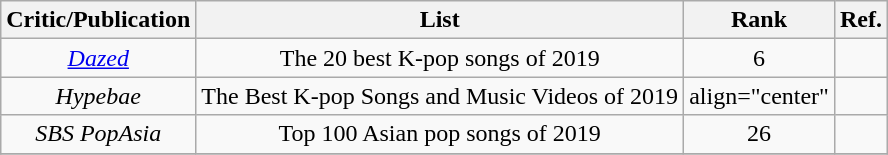<table class="sortable wikitable">
<tr>
<th>Critic/Publication</th>
<th>List</th>
<th>Rank</th>
<th>Ref.</th>
</tr>
<tr>
<td align="center"><em><a href='#'>Dazed</a></em></td>
<td align="center">The 20 best K-pop songs of 2019</td>
<td align="center">6</td>
<td></td>
</tr>
<tr>
<td align="center"><em>Hypebae</em></td>
<td align="center">The Best K-pop Songs and Music Videos of 2019</td>
<td>align="center" </td>
<td></td>
</tr>
<tr>
<td align="center"><em>SBS PopAsia</em></td>
<td align="center">Top 100 Asian pop songs of 2019</td>
<td align="center">26</td>
<td></td>
</tr>
<tr>
</tr>
</table>
